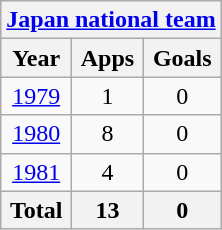<table class="wikitable" style="text-align:center">
<tr>
<th colspan=3><a href='#'>Japan national team</a></th>
</tr>
<tr>
<th>Year</th>
<th>Apps</th>
<th>Goals</th>
</tr>
<tr>
<td><a href='#'>1979</a></td>
<td>1</td>
<td>0</td>
</tr>
<tr>
<td><a href='#'>1980</a></td>
<td>8</td>
<td>0</td>
</tr>
<tr>
<td><a href='#'>1981</a></td>
<td>4</td>
<td>0</td>
</tr>
<tr>
<th>Total</th>
<th>13</th>
<th>0</th>
</tr>
</table>
